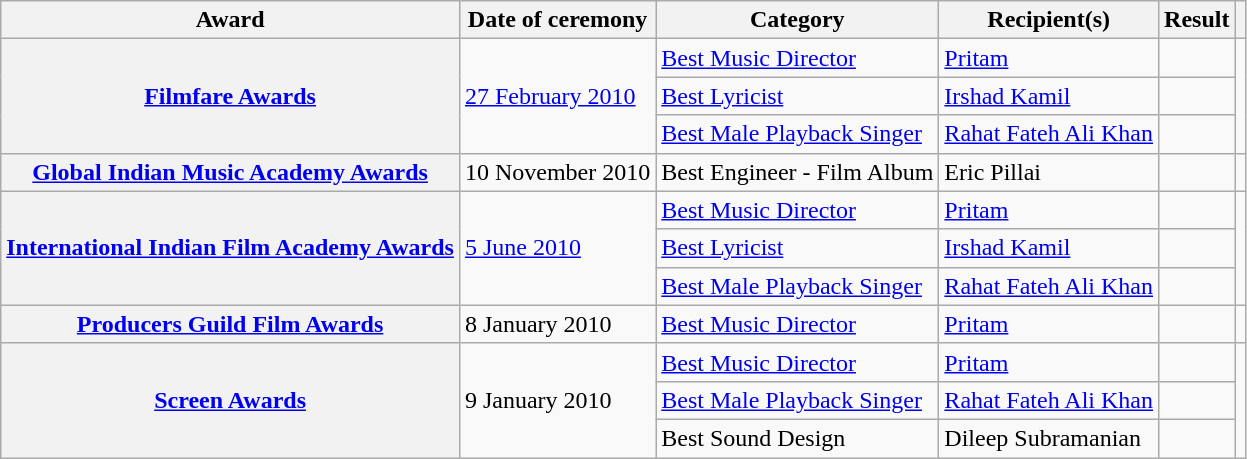<table class="wikitable plainrowheaders">
<tr>
<th scope="col">Award</th>
<th scope="col">Date of ceremony</th>
<th scope="col">Category</th>
<th scope="col">Recipient(s)</th>
<th scope="col" class="unsortable">Result</th>
<th scope="col" class="unsortable"></th>
</tr>
<tr>
<th scope="row" rowspan="3"><a href='#'>Filmfare Awards</a></th>
<td rowspan="3"><a href='#'>27 February 2010</a></td>
<td><a href='#'>Best Music Director</a></td>
<td><a href='#'>Pritam</a></td>
<td></td>
<td rowspan="3"></td>
</tr>
<tr>
<td><a href='#'>Best Lyricist</a></td>
<td><a href='#'>Irshad Kamil</a></td>
<td></td>
</tr>
<tr>
<td><a href='#'>Best Male Playback Singer</a></td>
<td><a href='#'>Rahat Fateh Ali Khan</a></td>
<td></td>
</tr>
<tr>
<th scope="row"><a href='#'>Global Indian Music Academy Awards</a></th>
<td>10 November 2010</td>
<td>Best Engineer - Film Album</td>
<td>Eric Pillai</td>
<td></td>
<td></td>
</tr>
<tr>
<th scope="row" rowspan="3"><a href='#'>International Indian Film Academy Awards</a></th>
<td rowspan="3"><a href='#'>5 June 2010</a></td>
<td><a href='#'>Best Music Director</a></td>
<td><a href='#'>Pritam</a></td>
<td></td>
<td rowspan="3"></td>
</tr>
<tr>
<td><a href='#'>Best Lyricist</a></td>
<td><a href='#'>Irshad Kamil</a></td>
<td></td>
</tr>
<tr>
<td><a href='#'>Best Male Playback Singer</a></td>
<td><a href='#'>Rahat Fateh Ali Khan</a></td>
<td></td>
</tr>
<tr>
<th scope="row"><a href='#'>Producers Guild Film Awards</a></th>
<td>8 January 2010</td>
<td><a href='#'>Best Music Director</a></td>
<td><a href='#'>Pritam</a></td>
<td></td>
<td></td>
</tr>
<tr>
<th scope="row" rowspan="3"><a href='#'>Screen Awards</a></th>
<td rowspan="3">9 January 2010</td>
<td><a href='#'>Best Music Director</a></td>
<td><a href='#'>Pritam</a></td>
<td></td>
<td rowspan="3"></td>
</tr>
<tr>
<td><a href='#'>Best Male Playback Singer</a></td>
<td><a href='#'>Rahat Fateh Ali Khan</a></td>
<td></td>
</tr>
<tr>
<td>Best Sound Design</td>
<td>Dileep Subramanian</td>
<td></td>
</tr>
</table>
